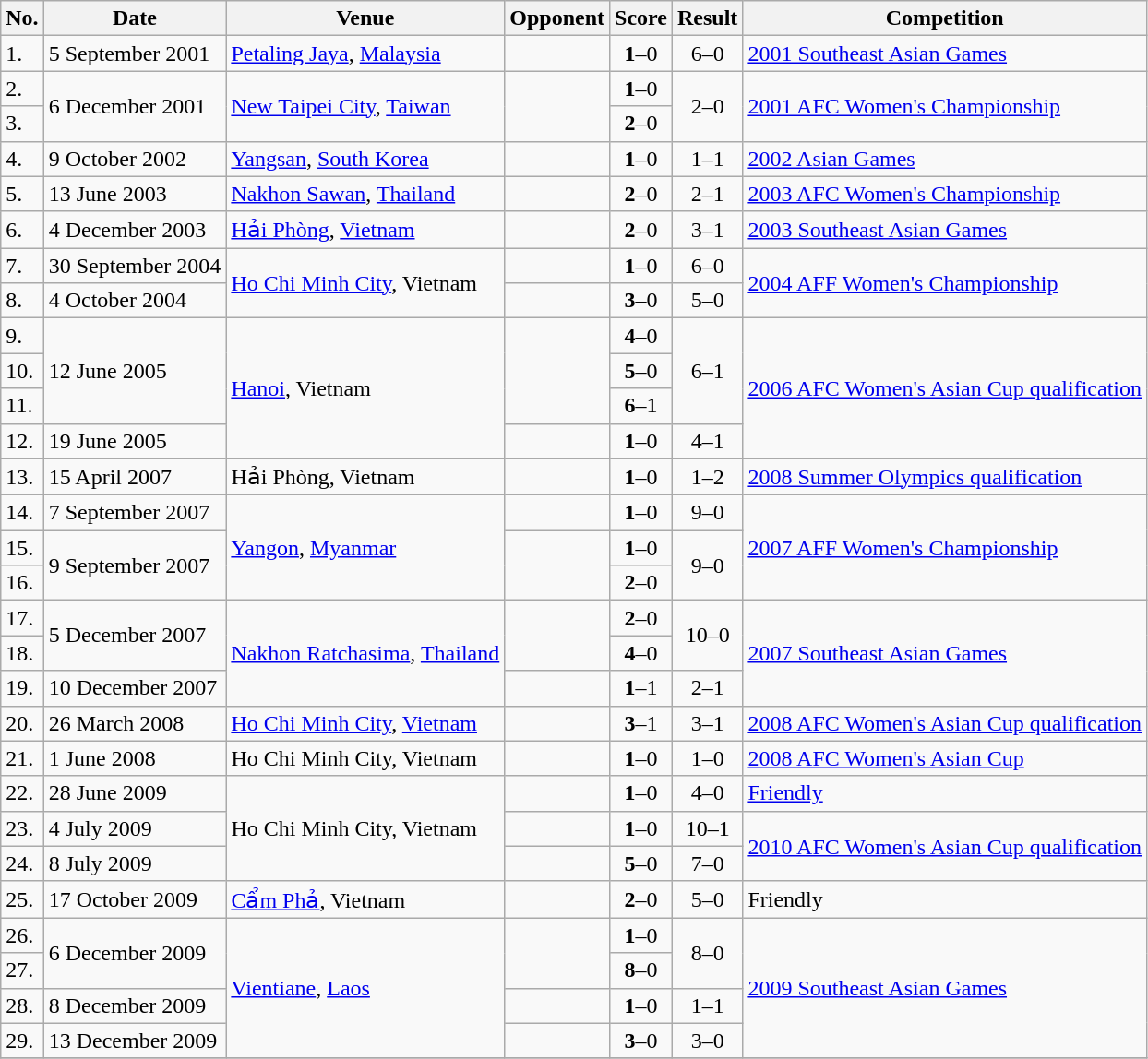<table class="wikitable">
<tr>
<th>No.</th>
<th>Date</th>
<th>Venue</th>
<th>Opponent</th>
<th>Score</th>
<th>Result</th>
<th>Competition</th>
</tr>
<tr>
<td>1.</td>
<td>5 September 2001</td>
<td><a href='#'>Petaling Jaya</a>, <a href='#'>Malaysia</a></td>
<td></td>
<td align=center><strong>1</strong>–0</td>
<td align=center>6–0</td>
<td><a href='#'>2001 Southeast Asian Games</a></td>
</tr>
<tr>
<td>2.</td>
<td rowspan=2>6 December 2001</td>
<td rowspan=2><a href='#'>New Taipei City</a>, <a href='#'>Taiwan</a></td>
<td rowspan=2></td>
<td align=center><strong>1</strong>–0</td>
<td rowspan=2 align=center>2–0</td>
<td rowspan=2><a href='#'>2001 AFC Women's Championship</a></td>
</tr>
<tr>
<td>3.</td>
<td align=center><strong>2</strong>–0</td>
</tr>
<tr>
<td>4.</td>
<td>9 October 2002</td>
<td><a href='#'>Yangsan</a>, <a href='#'>South Korea</a></td>
<td></td>
<td align=center><strong>1</strong>–0</td>
<td align=center>1–1</td>
<td><a href='#'>2002 Asian Games</a></td>
</tr>
<tr>
<td>5.</td>
<td>13 June 2003</td>
<td><a href='#'>Nakhon Sawan</a>, <a href='#'>Thailand</a></td>
<td></td>
<td align=center><strong>2</strong>–0</td>
<td align=center>2–1</td>
<td><a href='#'>2003 AFC Women's Championship</a></td>
</tr>
<tr>
<td>6.</td>
<td>4 December 2003</td>
<td><a href='#'>Hải Phòng</a>, <a href='#'>Vietnam</a></td>
<td></td>
<td align=center><strong>2</strong>–0</td>
<td align=center>3–1</td>
<td><a href='#'>2003 Southeast Asian Games</a></td>
</tr>
<tr>
<td>7.</td>
<td>30 September 2004</td>
<td rowspan=2><a href='#'>Ho Chi Minh City</a>, Vietnam</td>
<td></td>
<td align=center><strong>1</strong>–0</td>
<td align=center>6–0</td>
<td rowspan=2><a href='#'>2004 AFF Women's Championship</a></td>
</tr>
<tr>
<td>8.</td>
<td>4 October 2004</td>
<td></td>
<td align=center><strong>3</strong>–0</td>
<td align=center>5–0</td>
</tr>
<tr>
<td>9.</td>
<td rowspan=3>12 June 2005</td>
<td rowspan=4><a href='#'>Hanoi</a>, Vietnam</td>
<td rowspan=3></td>
<td align=center><strong>4</strong>–0</td>
<td rowspan=3 align=center>6–1</td>
<td rowspan=4><a href='#'>2006 AFC Women's Asian Cup qualification</a></td>
</tr>
<tr>
<td>10.</td>
<td align=center><strong>5</strong>–0</td>
</tr>
<tr>
<td>11.</td>
<td align=center><strong>6</strong>–1</td>
</tr>
<tr>
<td>12.</td>
<td>19 June 2005</td>
<td></td>
<td align=center><strong>1</strong>–0</td>
<td align=center>4–1</td>
</tr>
<tr>
<td>13.</td>
<td>15 April 2007</td>
<td>Hải Phòng, Vietnam</td>
<td></td>
<td align=center><strong>1</strong>–0</td>
<td align=center>1–2</td>
<td><a href='#'>2008 Summer Olympics qualification</a></td>
</tr>
<tr>
<td>14.</td>
<td>7 September 2007</td>
<td rowspan=3><a href='#'>Yangon</a>, <a href='#'>Myanmar</a></td>
<td></td>
<td align=center><strong>1</strong>–0</td>
<td align=center>9–0</td>
<td rowspan=3><a href='#'>2007 AFF Women's Championship</a></td>
</tr>
<tr>
<td>15.</td>
<td rowspan=2>9 September 2007</td>
<td rowspan=2></td>
<td align=center><strong>1</strong>–0</td>
<td rowspan=2 align=center>9–0</td>
</tr>
<tr>
<td>16.</td>
<td align=center><strong>2</strong>–0</td>
</tr>
<tr>
<td>17.</td>
<td rowspan="2">5 December 2007</td>
<td rowspan="3"><a href='#'>Nakhon Ratchasima</a>, <a href='#'>Thailand</a></td>
<td rowspan="2"></td>
<td align=center><strong>2</strong>–0</td>
<td rowspan="2" align=center>10–0</td>
<td rowspan="3"><a href='#'>2007 Southeast Asian Games</a></td>
</tr>
<tr>
<td>18.</td>
<td align=center><strong>4</strong>–0</td>
</tr>
<tr>
<td>19.</td>
<td>10 December 2007</td>
<td></td>
<td align=center><strong>1</strong>–1</td>
<td align=center>2–1</td>
</tr>
<tr>
<td>20.</td>
<td>26 March 2008</td>
<td><a href='#'>Ho Chi Minh City</a>, <a href='#'>Vietnam</a></td>
<td></td>
<td align=center><strong>3</strong>–1</td>
<td align=center>3–1</td>
<td><a href='#'>2008 AFC Women's Asian Cup qualification</a></td>
</tr>
<tr>
<td>21.</td>
<td>1 June 2008</td>
<td>Ho Chi Minh City, Vietnam</td>
<td></td>
<td align=center><strong>1</strong>–0</td>
<td align=center>1–0</td>
<td><a href='#'>2008 AFC Women's Asian Cup</a></td>
</tr>
<tr>
<td>22.</td>
<td>28 June 2009</td>
<td rowspan=3>Ho Chi Minh City, Vietnam</td>
<td></td>
<td align=center><strong>1</strong>–0</td>
<td align=center>4–0</td>
<td><a href='#'>Friendly</a></td>
</tr>
<tr>
<td>23.</td>
<td>4 July 2009</td>
<td></td>
<td align=center><strong>1</strong>–0</td>
<td align=center>10–1</td>
<td rowspan=2><a href='#'>2010 AFC Women's Asian Cup qualification</a></td>
</tr>
<tr>
<td>24.</td>
<td>8 July 2009</td>
<td></td>
<td align=center><strong>5</strong>–0</td>
<td align=center>7–0</td>
</tr>
<tr>
<td>25.</td>
<td>17 October 2009</td>
<td><a href='#'>Cẩm Phả</a>, Vietnam</td>
<td></td>
<td align=center><strong>2</strong>–0</td>
<td align=center>5–0</td>
<td>Friendly</td>
</tr>
<tr>
<td>26.</td>
<td rowspan=2>6 December 2009</td>
<td rowspan=4><a href='#'>Vientiane</a>, <a href='#'>Laos</a></td>
<td rowspan=2></td>
<td align=center><strong>1</strong>–0</td>
<td rowspan=2 align=center>8–0</td>
<td rowspan=4><a href='#'>2009 Southeast Asian Games</a></td>
</tr>
<tr>
<td>27.</td>
<td align=center><strong>8</strong>–0</td>
</tr>
<tr>
<td>28.</td>
<td>8 December 2009</td>
<td></td>
<td align=center><strong>1</strong>–0</td>
<td align=center>1–1</td>
</tr>
<tr>
<td>29.</td>
<td>13 December 2009</td>
<td></td>
<td align=center><strong>3</strong>–0</td>
<td align=center>3–0</td>
</tr>
<tr>
</tr>
</table>
